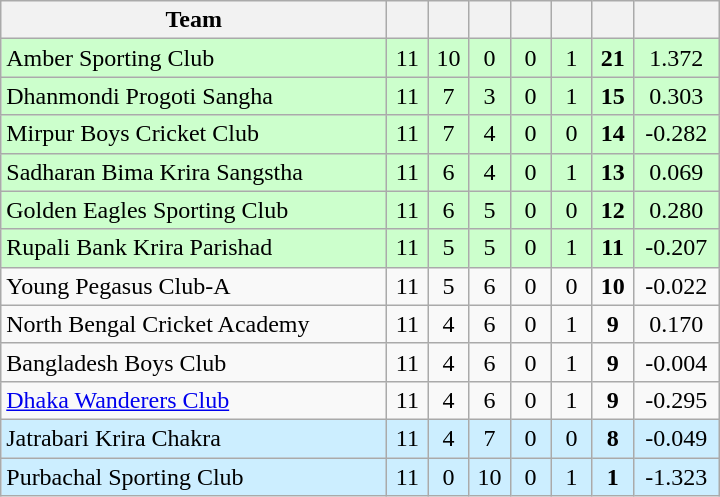<table class="wikitable" style="text-align:center">
<tr>
<th style="width:250px">Team</th>
<th width="20"></th>
<th width="20"></th>
<th width="20"></th>
<th width="20"></th>
<th width="20"></th>
<th width="20"></th>
<th width="50"></th>
</tr>
<tr style="background:#cfc">
<td style="text-align:left;">Amber Sporting Club</td>
<td>11</td>
<td>10</td>
<td>0</td>
<td>0</td>
<td>1</td>
<td><strong>21</strong></td>
<td>1.372</td>
</tr>
<tr style="background:#cfc">
<td style="text-align:left;">Dhanmondi Progoti Sangha</td>
<td>11</td>
<td>7</td>
<td>3</td>
<td>0</td>
<td>1</td>
<td><strong>15</strong></td>
<td>0.303</td>
</tr>
<tr style="background:#cfc">
<td style="text-align:left;">Mirpur Boys Cricket Club</td>
<td>11</td>
<td>7</td>
<td>4</td>
<td>0</td>
<td>0</td>
<td><strong>14</strong></td>
<td>-0.282</td>
</tr>
<tr style="background:#cfc">
<td style="text-align:left;">Sadharan Bima Krira Sangstha</td>
<td>11</td>
<td>6</td>
<td>4</td>
<td>0</td>
<td>1</td>
<td><strong>13</strong></td>
<td>0.069</td>
</tr>
<tr style="background:#cfc">
<td style="text-align:left;">Golden Eagles Sporting Club</td>
<td>11</td>
<td>6</td>
<td>5</td>
<td>0</td>
<td>0</td>
<td><strong>12</strong></td>
<td>0.280</td>
</tr>
<tr style="background:#cfc">
<td style="text-align:left;">Rupali Bank Krira Parishad</td>
<td>11</td>
<td>5</td>
<td>5</td>
<td>0</td>
<td>1</td>
<td><strong>11</strong></td>
<td>-0.207</td>
</tr>
<tr>
<td style="text-align:left;">Young Pegasus Club-A</td>
<td>11</td>
<td>5</td>
<td>6</td>
<td>0</td>
<td>0</td>
<td><strong>10</strong></td>
<td>-0.022</td>
</tr>
<tr>
<td style="text-align:left;">North Bengal Cricket Academy</td>
<td>11</td>
<td>4</td>
<td>6</td>
<td>0</td>
<td>1</td>
<td><strong>9</strong></td>
<td>0.170</td>
</tr>
<tr>
<td style="text-align:left;">Bangladesh Boys Club</td>
<td>11</td>
<td>4</td>
<td>6</td>
<td>0</td>
<td>1</td>
<td><strong>9</strong></td>
<td>-0.004</td>
</tr>
<tr>
<td style="text-align:left;"><a href='#'>Dhaka Wanderers Club</a></td>
<td>11</td>
<td>4</td>
<td>6</td>
<td>0</td>
<td>1</td>
<td><strong>9</strong></td>
<td>-0.295</td>
</tr>
<tr style="background:#cef">
<td style="text-align:left;">Jatrabari Krira Chakra</td>
<td>11</td>
<td>4</td>
<td>7</td>
<td>0</td>
<td>0</td>
<td><strong>8</strong></td>
<td>-0.049</td>
</tr>
<tr style="background:#cef">
<td style="text-align:left;">Purbachal Sporting Club</td>
<td>11</td>
<td>0</td>
<td>10</td>
<td>0</td>
<td>1</td>
<td><strong>1</strong></td>
<td>-1.323</td>
</tr>
</table>
